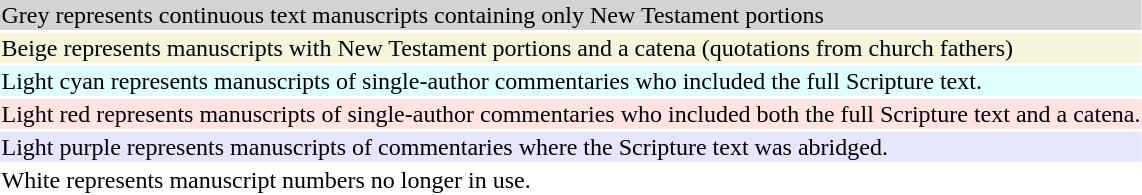<table style="background:transparent">
<tr>
<td bgcolor="lightgrey">Grey represents continuous text manuscripts containing only New Testament portions</td>
</tr>
<tr>
<td bgcolor="beige">Beige represents manuscripts with New Testament portions and a catena (quotations from church fathers)</td>
</tr>
<tr>
<td bgcolor="LightCyan">Light cyan represents manuscripts of single-author commentaries who included the full Scripture text.</td>
</tr>
<tr>
<td bgcolor="MistyRose">Light red represents manuscripts of single-author commentaries who included both the full Scripture text and a catena.</td>
</tr>
<tr>
<td bgcolor="Lavender">Light purple represents manuscripts of commentaries where the Scripture text was abridged.</td>
</tr>
<tr>
<td bgcolor="white">White represents manuscript numbers no longer in use.</td>
</tr>
</table>
